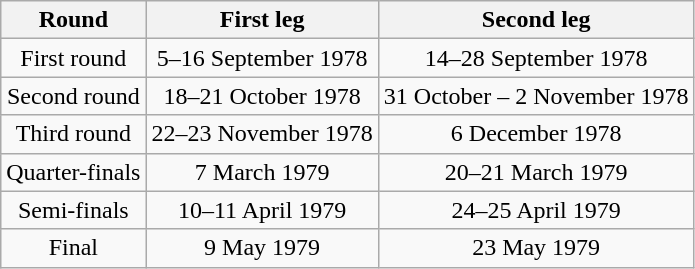<table class="wikitable" style="text-align:center">
<tr>
<th>Round</th>
<th>First leg</th>
<th>Second leg</th>
</tr>
<tr>
<td>First round</td>
<td>5–16 September 1978</td>
<td>14–28 September 1978</td>
</tr>
<tr>
<td>Second round</td>
<td>18–21 October 1978</td>
<td>31 October – 2 November 1978</td>
</tr>
<tr>
<td>Third round</td>
<td>22–23 November 1978</td>
<td>6 December 1978</td>
</tr>
<tr>
<td>Quarter-finals</td>
<td>7 March 1979</td>
<td>20–21 March 1979</td>
</tr>
<tr>
<td>Semi-finals</td>
<td>10–11 April 1979</td>
<td>24–25 April 1979</td>
</tr>
<tr>
<td>Final</td>
<td>9 May 1979</td>
<td>23 May 1979</td>
</tr>
</table>
